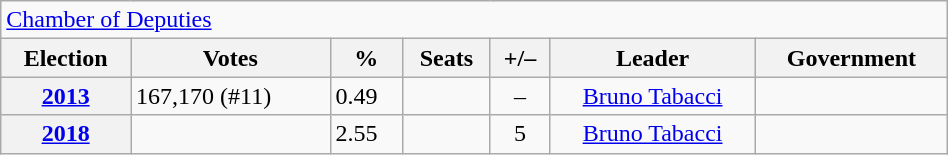<table class=wikitable style="width:50%; border:1px #AAAAFF solid">
<tr>
<td colspan=7><a href='#'>Chamber of Deputies</a></td>
</tr>
<tr>
<th>Election</th>
<th>Votes</th>
<th>%</th>
<th>Seats</th>
<th>+/–</th>
<th>Leader</th>
<th>Government</th>
</tr>
<tr>
<th><a href='#'>2013</a></th>
<td>167,170 (#11)</td>
<td>0.49</td>
<td></td>
<td style="text-align:center;">–</td>
<td style="text-align:center;"><a href='#'>Bruno Tabacci</a></td>
<td></td>
</tr>
<tr>
<th><a href='#'>2018</a></th>
<td></td>
<td>2.55</td>
<td></td>
<td style="text-align:center;"> 5</td>
<td style="text-align:center;"><a href='#'>Bruno Tabacci</a></td>
<td></td>
</tr>
</table>
